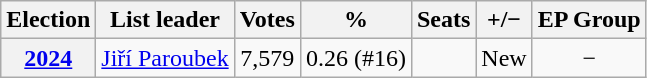<table class="wikitable" style=text-align:center;">
<tr>
<th>Election</th>
<th>List leader</th>
<th>Votes</th>
<th>%</th>
<th>Seats</th>
<th>+/−</th>
<th>EP Group</th>
</tr>
<tr>
<th><a href='#'>2024</a></th>
<td><a href='#'>Jiří Paroubek</a></td>
<td>7,579</td>
<td>0.26 (#16)</td>
<td></td>
<td>New</td>
<td>−</td>
</tr>
</table>
